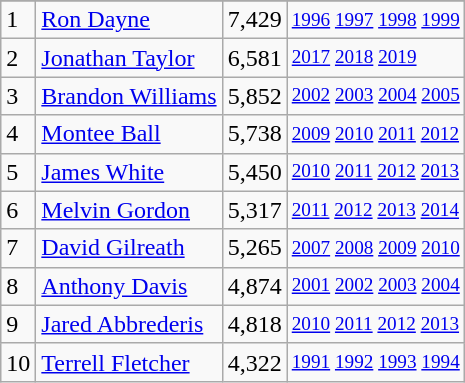<table class="wikitable">
<tr>
</tr>
<tr>
<td>1</td>
<td><a href='#'>Ron Dayne</a></td>
<td><abbr>7,429</abbr></td>
<td style="font-size:80%;"><a href='#'>1996</a> <a href='#'>1997</a> <a href='#'>1998</a> <a href='#'>1999</a></td>
</tr>
<tr>
<td>2</td>
<td><a href='#'>Jonathan Taylor</a></td>
<td><abbr>6,581</abbr></td>
<td style="font-size:80%;"><a href='#'>2017</a> <a href='#'>2018</a> <a href='#'>2019</a></td>
</tr>
<tr>
<td>3</td>
<td><a href='#'>Brandon Williams</a></td>
<td><abbr>5,852</abbr></td>
<td style="font-size:80%;"><a href='#'>2002</a> <a href='#'>2003</a> <a href='#'>2004</a> <a href='#'>2005</a></td>
</tr>
<tr>
<td>4</td>
<td><a href='#'>Montee Ball</a></td>
<td><abbr>5,738</abbr></td>
<td style="font-size:80%;"><a href='#'>2009</a> <a href='#'>2010</a> <a href='#'>2011</a> <a href='#'>2012</a></td>
</tr>
<tr>
<td>5</td>
<td><a href='#'>James White</a></td>
<td><abbr>5,450</abbr></td>
<td style="font-size:80%;"><a href='#'>2010</a> <a href='#'>2011</a> <a href='#'>2012</a> <a href='#'>2013</a></td>
</tr>
<tr>
<td>6</td>
<td><a href='#'>Melvin Gordon</a></td>
<td><abbr>5,317</abbr></td>
<td style="font-size:80%;"><a href='#'>2011</a> <a href='#'>2012</a> <a href='#'>2013</a> <a href='#'>2014</a></td>
</tr>
<tr>
<td>7</td>
<td><a href='#'>David Gilreath</a></td>
<td><abbr>5,265</abbr></td>
<td style="font-size:80%;"><a href='#'>2007</a> <a href='#'>2008</a> <a href='#'>2009</a> <a href='#'>2010</a></td>
</tr>
<tr>
<td>8</td>
<td><a href='#'>Anthony Davis</a></td>
<td><abbr>4,874</abbr></td>
<td style="font-size:80%;"><a href='#'>2001</a> <a href='#'>2002</a> <a href='#'>2003</a> <a href='#'>2004</a></td>
</tr>
<tr>
<td>9</td>
<td><a href='#'>Jared Abbrederis</a></td>
<td><abbr>4,818</abbr></td>
<td style="font-size:80%;"><a href='#'>2010</a> <a href='#'>2011</a> <a href='#'>2012</a> <a href='#'>2013</a></td>
</tr>
<tr>
<td>10</td>
<td><a href='#'>Terrell Fletcher</a></td>
<td><abbr>4,322</abbr></td>
<td style="font-size:80%;"><a href='#'>1991</a> <a href='#'>1992</a> <a href='#'>1993</a> <a href='#'>1994</a></td>
</tr>
</table>
